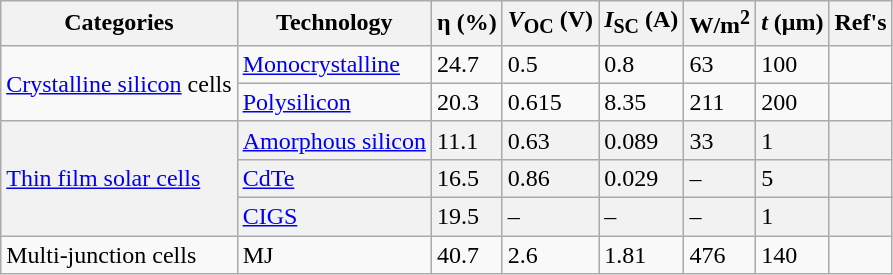<table class="wikitable">
<tr>
<th>Categories</th>
<th>Technology</th>
<th>η (%)</th>
<th><em>V</em><sub>OC</sub> (V)</th>
<th><em>I</em><sub>SC</sub> (A)</th>
<th>W/m<sup>2</sup></th>
<th><em>t</em> (μm)</th>
<th>Ref's</th>
</tr>
<tr>
<td rowspan=2><a href='#'>Crystalline silicon</a> cells</td>
<td><a href='#'>Monocrystalline</a></td>
<td>24.7</td>
<td>0.5</td>
<td>0.8</td>
<td>63</td>
<td>100</td>
<td></td>
</tr>
<tr>
<td><a href='#'>Polysilicon</a></td>
<td>20.3</td>
<td>0.615</td>
<td>8.35</td>
<td>211</td>
<td>200</td>
<td></td>
</tr>
<tr style="background-color:#f2f2f2;">
<td rowspan=3><a href='#'>Thin film solar cells</a></td>
<td><a href='#'>Amorphous silicon</a></td>
<td>11.1</td>
<td>0.63</td>
<td>0.089</td>
<td>33</td>
<td>1</td>
<td></td>
</tr>
<tr style="background-color:#f2f2f2;">
<td><a href='#'>CdTe</a></td>
<td>16.5</td>
<td>0.86</td>
<td>0.029</td>
<td>–</td>
<td>5</td>
<td></td>
</tr>
<tr style="background-color:#f2f2f2;">
<td><a href='#'>CIGS</a></td>
<td>19.5</td>
<td>–</td>
<td>–</td>
<td>–</td>
<td>1</td>
<td></td>
</tr>
<tr>
<td>Multi-junction cells</td>
<td>MJ</td>
<td>40.7</td>
<td>2.6</td>
<td>1.81</td>
<td>476</td>
<td>140</td>
<td></td>
</tr>
</table>
